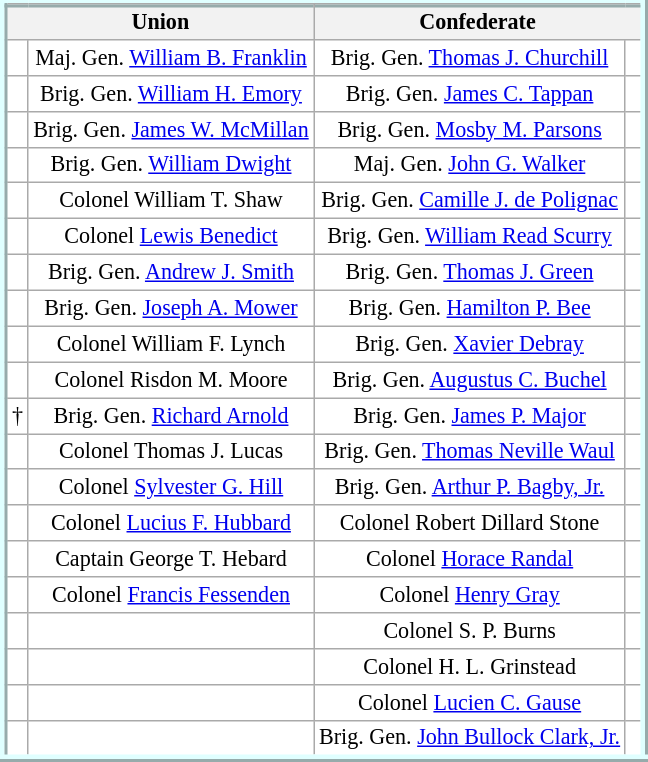<table class="wikitable" style="margin:1em auto; text-align:center; background:white; font-size:92%; border:5px ridge #E0FFFF;">
<tr>
</tr>
<tr>
<th colspan=2>Union</th>
<th colspan=2>Confederate</th>
</tr>
<tr>
<td></td>
<td>Maj. Gen. <a href='#'>William B. Franklin</a></td>
<td>Brig. Gen. <a href='#'>Thomas J. Churchill</a></td>
<td></td>
</tr>
<tr>
<td></td>
<td>Brig. Gen. <a href='#'>William H. Emory</a></td>
<td>Brig. Gen. <a href='#'>James C. Tappan</a></td>
<td></td>
</tr>
<tr>
<td></td>
<td>Brig. Gen. <a href='#'>James W. McMillan</a></td>
<td>Brig. Gen. <a href='#'>Mosby M. Parsons</a></td>
<td></td>
</tr>
<tr>
<td></td>
<td>Brig. Gen. <a href='#'>William Dwight</a></td>
<td>Maj. Gen. <a href='#'>John G. Walker</a></td>
<td></td>
</tr>
<tr>
<td> </td>
<td>Colonel William T. Shaw</td>
<td>Brig. Gen. <a href='#'>Camille J. de Polignac</a></td>
<td></td>
</tr>
<tr>
<td></td>
<td>Colonel <a href='#'>Lewis Benedict</a></td>
<td>Brig. Gen. <a href='#'>William Read Scurry</a></td>
<td></td>
</tr>
<tr>
<td></td>
<td>Brig. Gen. <a href='#'>Andrew J. Smith</a></td>
<td>Brig. Gen. <a href='#'>Thomas J. Green</a></td>
<td></td>
</tr>
<tr>
<td></td>
<td>Brig. Gen. <a href='#'>Joseph A. Mower</a></td>
<td>Brig. Gen. <a href='#'>Hamilton P. Bee</a></td>
<td></td>
</tr>
<tr>
<td></td>
<td>Colonel William F. Lynch</td>
<td>Brig. Gen. <a href='#'>Xavier Debray</a></td>
<td></td>
</tr>
<tr>
<td> </td>
<td>Colonel Risdon M. Moore</td>
<td>Brig. Gen. <a href='#'>Augustus C. Buchel</a></td>
<td> </td>
</tr>
<tr>
<td>†</td>
<td>Brig. Gen. <a href='#'>Richard Arnold</a></td>
<td>Brig. Gen. <a href='#'>James P. Major</a></td>
<td></td>
</tr>
<tr>
<td></td>
<td>Colonel Thomas J. Lucas</td>
<td>Brig. Gen. <a href='#'>Thomas Neville Waul</a></td>
<td></td>
</tr>
<tr>
<td></td>
<td>Colonel <a href='#'>Sylvester G. Hill</a></td>
<td>Brig. Gen. <a href='#'>Arthur P. Bagby, Jr.</a></td>
<td></td>
</tr>
<tr>
<td></td>
<td>Colonel <a href='#'>Lucius F. Hubbard</a></td>
<td>Colonel Robert Dillard Stone</td>
<td> </td>
</tr>
<tr>
<td> </td>
<td>Captain George T. Hebard</td>
<td>Colonel <a href='#'>Horace Randal</a></td>
<td> </td>
</tr>
<tr>
<td></td>
<td>Colonel <a href='#'>Francis Fessenden</a></td>
<td>Colonel <a href='#'>Henry Gray</a></td>
<td></td>
</tr>
<tr>
<td> </td>
<td> </td>
<td>Colonel S. P. Burns</td>
<td> </td>
</tr>
<tr>
<td> </td>
<td> </td>
<td>Colonel H. L. Grinstead</td>
<td> </td>
</tr>
<tr>
<td> </td>
<td> </td>
<td>Colonel <a href='#'>Lucien C. Gause</a></td>
<td></td>
</tr>
<tr>
<td> </td>
<td> </td>
<td>Brig. Gen. <a href='#'>John Bullock Clark, Jr.</a></td>
<td></td>
</tr>
</table>
